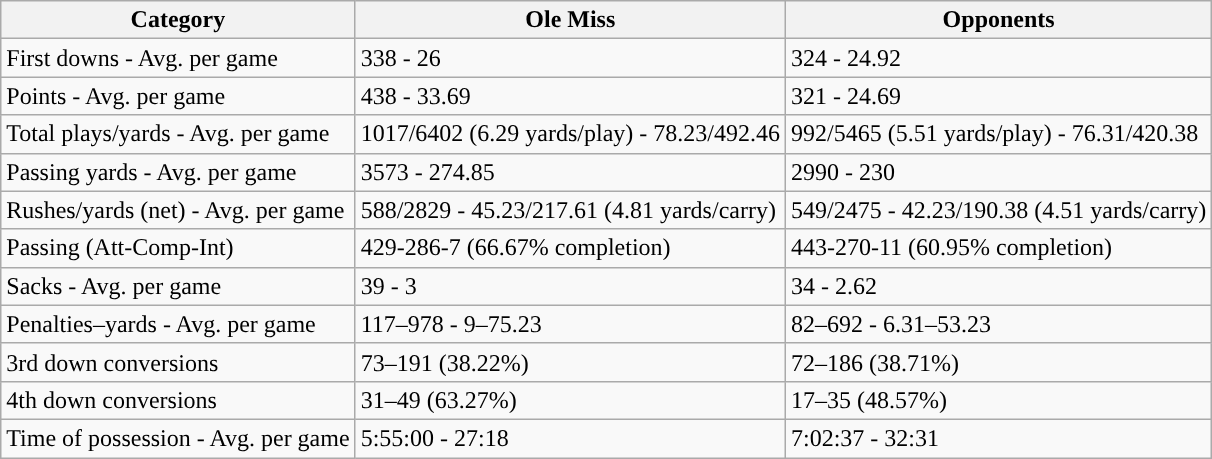<table class="wikitable" style="float: left;">
<tr>
<th>Category</th>
<th>Ole Miss</th>
<th>Opponents</th>
</tr>
<tr>
<td>First downs - Avg. per game</td>
<td>338 - 26</td>
<td>324 - 24.92</td>
</tr>
<tr>
<td>Points - Avg. per game</td>
<td>438 - 33.69</td>
<td>321 - 24.69</td>
</tr>
<tr>
<td>Total plays/yards - Avg. per game</td>
<td>1017/6402 (6.29 yards/play) - 78.23/492.46</td>
<td>992/5465 (5.51 yards/play) - 76.31/420.38</td>
</tr>
<tr>
<td>Passing yards - Avg. per game</td>
<td>3573 - 274.85</td>
<td>2990 - 230</td>
</tr>
<tr>
<td>Rushes/yards (net) - Avg. per game</td>
<td>588/2829 - 45.23/217.61 (4.81 yards/carry)</td>
<td>549/2475 - 42.23/190.38 (4.51 yards/carry)</td>
</tr>
<tr>
<td>Passing (Att-Comp-Int)</td>
<td>429-286-7 (66.67% completion)</td>
<td>443-270-11 (60.95% completion)</td>
</tr>
<tr>
<td>Sacks - Avg. per game</td>
<td>39 - 3</td>
<td>34 - 2.62</td>
</tr>
<tr>
<td>Penalties–yards - Avg. per game</td>
<td>117–978 - 9–75.23</td>
<td>82–692 - 6.31–53.23</td>
</tr>
<tr>
<td>3rd down conversions</td>
<td>73–191 (38.22%)</td>
<td>72–186 (38.71%)</td>
</tr>
<tr>
<td>4th down conversions</td>
<td>31–49 (63.27%)</td>
<td>17–35 (48.57%)</td>
</tr>
<tr>
<td>Time of possession - Avg. per game</td>
<td>5:55:00 - 27:18</td>
<td>7:02:37 - 32:31</td>
</tr>
</table>
